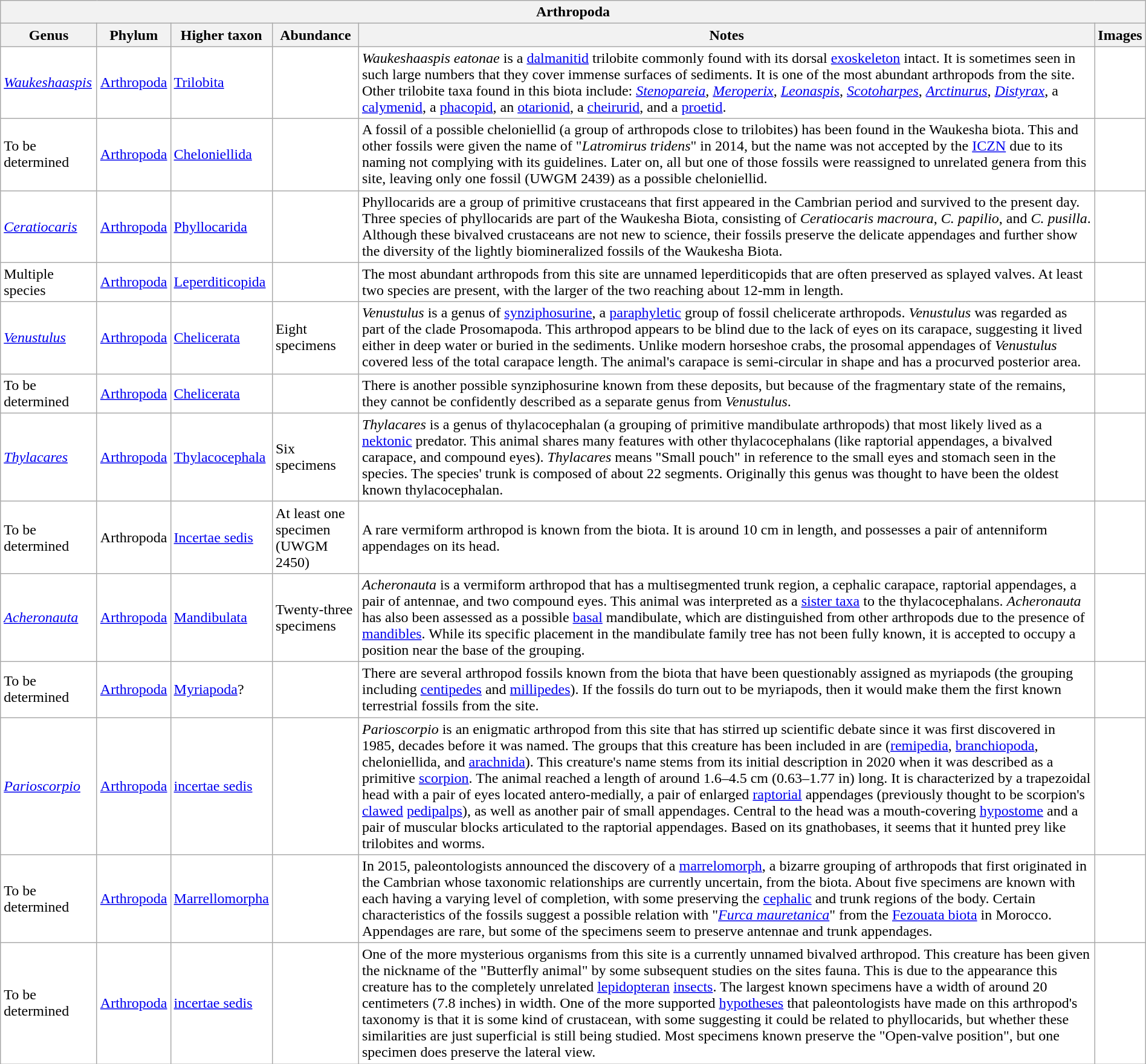<table class="wikitable sortable" style="background:white; width:100%;">
<tr>
<th colspan="7" align="center">Arthropoda</th>
</tr>
<tr>
<th>Genus</th>
<th>Phylum</th>
<th>Higher taxon</th>
<th>Abundance</th>
<th>Notes</th>
<th>Images</th>
</tr>
<tr>
<td><em><a href='#'>Waukeshaaspis</a></em></td>
<td><a href='#'>Arthropoda</a></td>
<td><a href='#'>Trilobita</a></td>
<td></td>
<td><em>Waukeshaaspis eatonae</em> is a <a href='#'>dalmanitid</a> trilobite commonly found with its dorsal <a href='#'>exoskeleton</a> intact. It is sometimes seen in such large numbers that they cover immense surfaces of sediments. It is one of the most abundant arthropods from the site. Other trilobite taxa found in this biota include: <em><a href='#'>Stenopareia</a></em>, <em><a href='#'>Meroperix</a></em>, <em><a href='#'>Leonaspis</a></em>, <em><a href='#'>Scotoharpes</a></em>, <em><a href='#'>Arctinurus</a></em>, <em><a href='#'>Distyrax</a></em>, a <a href='#'>calymenid</a>, a <a href='#'>phacopid</a>, an <a href='#'>otarionid</a>, a <a href='#'>cheirurid</a>, and a <a href='#'>proetid</a>.</td>
<td></td>
</tr>
<tr>
<td>To be determined</td>
<td><a href='#'>Arthropoda</a></td>
<td><a href='#'>Cheloniellida</a></td>
<td></td>
<td>A fossil of a possible cheloniellid (a group of arthropods close to trilobites) has been found in the Waukesha biota. This and other fossils were given the name of "<em>Latromirus tridens</em>" in 2014, but the name was not accepted by the <a href='#'>ICZN</a> due to its naming not complying with its guidelines. Later on, all but one of those fossils were reassigned to unrelated genera from this site, leaving only one fossil (UWGM 2439) as a possible cheloniellid.</td>
<td></td>
</tr>
<tr>
<td><em><a href='#'>Ceratiocaris</a></em></td>
<td><a href='#'>Arthropoda</a></td>
<td><a href='#'>Phyllocarida</a></td>
<td></td>
<td>Phyllocarids are a group of primitive crustaceans that first appeared in the Cambrian period and survived to the present day. Three species of phyllocarids are part of the Waukesha Biota, consisting of <em>Ceratiocaris macroura</em>, <em>C. papilio</em>, and <em>C. pusilla</em>. Although these bivalved crustaceans are not new to science, their fossils preserve the delicate appendages and further show the diversity of the lightly biomineralized fossils of the Waukesha Biota.</td>
<td></td>
</tr>
<tr>
<td>Multiple species</td>
<td><a href='#'>Arthropoda</a></td>
<td><a href='#'>Leperditicopida</a></td>
<td></td>
<td>The most abundant arthropods from this site are unnamed leperditicopids that are often preserved as splayed valves. At least two species are present, with the larger of the two reaching about 12-mm in length.</td>
<td></td>
</tr>
<tr>
<td><em><a href='#'>Venustulus</a></em></td>
<td><a href='#'>Arthropoda</a></td>
<td><a href='#'>Chelicerata</a></td>
<td>Eight specimens</td>
<td><em>Venustulus</em> is a genus of <a href='#'>synziphosurine</a>, a <a href='#'>paraphyletic</a> group of fossil chelicerate arthropods. <em>Venustulus</em> was regarded as part of the clade Prosomapoda. This arthropod appears to be blind due to the lack of eyes on its carapace, suggesting it lived either in deep water or buried in the sediments. Unlike modern horseshoe crabs, the prosomal appendages of <em>Venustulus</em> covered less of the total carapace length. The animal's carapace is semi-circular in shape and has a procurved posterior area.</td>
<td></td>
</tr>
<tr>
<td>To be determined</td>
<td><a href='#'>Arthropoda</a></td>
<td><a href='#'>Chelicerata</a></td>
<td></td>
<td>There is another possible synziphosurine known from these deposits, but because of the fragmentary state of the remains, they cannot be confidently described as a separate genus from <em>Venustulus</em>.</td>
<td></td>
</tr>
<tr>
<td><em><a href='#'>Thylacares</a></em></td>
<td><a href='#'>Arthropoda</a></td>
<td><a href='#'>Thylacocephala</a></td>
<td>Six specimens</td>
<td><em>Thylacares</em> is a genus of thylacocephalan (a grouping of primitive mandibulate arthropods) that most likely lived as a <a href='#'>nektonic</a> predator. This animal shares many features with other thylacocephalans (like raptorial appendages, a bivalved carapace, and compound eyes). <em>Thylacares</em> means "Small pouch" in reference to the small eyes and stomach seen in the species. The species' trunk is composed of about 22 segments. Originally this genus was thought to have been the oldest known thylacocephalan.</td>
<td><br></td>
</tr>
<tr>
<td>To be determined</td>
<td>Arthropoda</td>
<td><a href='#'>Incertae sedis</a></td>
<td>At least one specimen<br>(UWGM 2450)</td>
<td>A rare vermiform arthropod is known from the biota. It is around 10 cm in length, and possesses a pair of antenniform appendages on its head.</td>
<td></td>
</tr>
<tr>
<td><em><a href='#'>Acheronauta</a></em></td>
<td><a href='#'>Arthropoda</a></td>
<td><a href='#'>Mandibulata</a></td>
<td>Twenty-three specimens</td>
<td><em>Acheronauta</em> is a vermiform arthropod that has a multisegmented trunk region, a cephalic carapace, raptorial appendages, a pair of antennae, and two compound eyes. This animal was interpreted as a <a href='#'>sister taxa</a> to the thylacocephalans. <em>Acheronauta</em> has also been assessed as a possible <a href='#'>basal</a> mandibulate, which are distinguished from other arthropods due to the presence of <a href='#'>mandibles</a>. While its specific placement in the mandibulate family tree has not been fully known, it is accepted to occupy a position near the base of the grouping.</td>
<td></td>
</tr>
<tr>
<td>To be determined</td>
<td><a href='#'>Arthropoda</a></td>
<td><a href='#'>Myriapoda</a>?</td>
<td></td>
<td>There are several arthropod fossils known from the biota that have been questionably assigned as myriapods (the grouping including <a href='#'>centipedes</a> and <a href='#'>millipedes</a>). If the fossils do turn out to be myriapods, then it would make them the first known terrestrial fossils from the site.</td>
<td></td>
</tr>
<tr>
<td><em><a href='#'>Parioscorpio</a></em></td>
<td><a href='#'>Arthropoda</a></td>
<td><a href='#'>incertae sedis</a></td>
<td></td>
<td><em>Parioscorpio</em> is an enigmatic arthropod from this site that has stirred up scientific debate since it was first discovered in 1985, decades before it was named. The groups that this creature has been included in are (<a href='#'>remipedia</a>, <a href='#'>branchiopoda</a>, cheloniellida, and <a href='#'>arachnida</a>). This creature's name stems from its initial description in 2020 when it was described as a primitive <a href='#'>scorpion</a>. The animal reached a length of around 1.6–4.5 cm (0.63–1.77 in) long. It is characterized by a trapezoidal head with a pair of eyes located antero-medially, a pair of enlarged <a href='#'>raptorial</a> appendages (previously thought to be scorpion's <a href='#'>clawed</a> <a href='#'>pedipalps</a>), as well as another pair of small appendages. Central to the head was a mouth-covering <a href='#'>hypostome</a> and a pair of muscular blocks articulated to the raptorial appendages. Based on its  gnathobases, it seems that it hunted prey like trilobites and worms.</td>
<td></td>
</tr>
<tr>
<td>To be determined</td>
<td><a href='#'>Arthropoda</a></td>
<td><a href='#'>Marrellomorpha</a></td>
<td></td>
<td>In 2015, paleontologists announced the discovery of a <a href='#'>marrelomorph</a>, a bizarre grouping of arthropods that first originated in the Cambrian whose taxonomic relationships are currently uncertain, from the biota. About five specimens are known with each having a varying level of completion, with some preserving the <a href='#'>cephalic</a> and trunk regions of the body. Certain characteristics of the fossils suggest a possible relation with "<em><a href='#'>Furca mauretanica</a></em>" from the <a href='#'>Fezouata biota</a> in Morocco. Appendages are rare, but some of the specimens seem to preserve antennae and trunk appendages.</td>
<td></td>
</tr>
<tr>
<td>To be determined</td>
<td><a href='#'>Arthropoda</a></td>
<td><a href='#'>incertae sedis</a></td>
<td></td>
<td>One of the more mysterious organisms from this site is a currently unnamed bivalved arthropod. This creature has been given the nickname of the "Butterfly animal" by some subsequent studies on the sites fauna. This is due to the appearance this creature has to the completely unrelated <a href='#'>lepidopteran</a> <a href='#'>insects</a>. The largest known specimens have a width of around 20 centimeters (7.8 inches) in width. One of the more supported <a href='#'>hypotheses</a> that paleontologists have made on this arthropod's taxonomy is that it is some kind of crustacean, with some suggesting it could be related to phyllocarids, but whether these similarities are just superficial is still being studied. Most specimens known preserve the "Open-valve position", but one specimen does preserve the lateral view.</td>
<td></td>
</tr>
</table>
